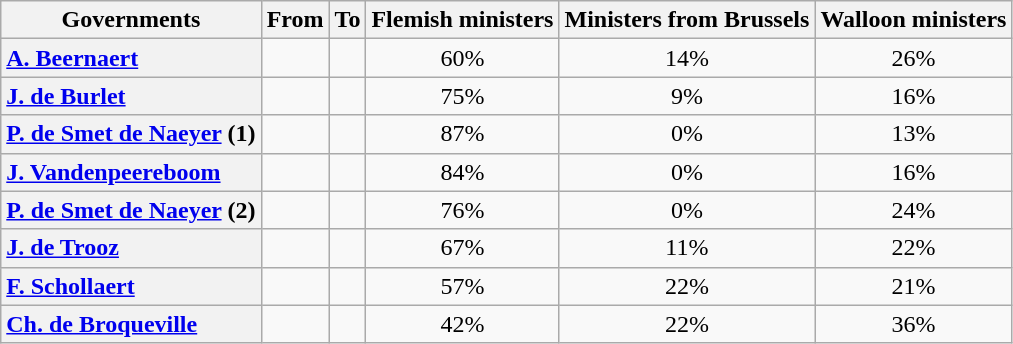<table class="sortable wikitable">
<tr>
<th scope="col">Governments</th>
<th scope="col">From</th>
<th scope="col">To</th>
<th scope="col">Flemish ministers</th>
<th scope="col">Ministers from Brussels</th>
<th scope="col">Walloon ministers</th>
</tr>
<tr>
<th scope="row" style="text-align: left;"><a href='#'>A. Beernaert</a></th>
<td></td>
<td></td>
<td style="text-align: center;">60%</td>
<td style="text-align: center;">14%</td>
<td style="text-align: center;">26%</td>
</tr>
<tr>
<th scope="row" style="text-align: left;"><a href='#'>J. de Burlet</a></th>
<td></td>
<td></td>
<td style="text-align: center;">75%</td>
<td style="text-align: center;">9%</td>
<td style="text-align: center;">16%</td>
</tr>
<tr>
<th scope="row" style="text-align: left;"><a href='#'>P. de Smet de Naeyer</a> (1)</th>
<td></td>
<td></td>
<td style="text-align: center;">87%</td>
<td style="text-align: center;">0%</td>
<td style="text-align: center;">13%</td>
</tr>
<tr>
<th scope="row" style="text-align: left;"><a href='#'>J. Vandenpeereboom</a></th>
<td></td>
<td></td>
<td style="text-align: center;">84%</td>
<td style="text-align: center;">0%</td>
<td style="text-align: center;">16%</td>
</tr>
<tr>
<th scope="row" style="text-align: left;"><a href='#'>P. de Smet de Naeyer</a> (2)</th>
<td></td>
<td></td>
<td style="text-align: center;">76%</td>
<td style="text-align: center;">0%</td>
<td style="text-align: center;">24%</td>
</tr>
<tr>
<th scope="row" style="text-align: left;"><a href='#'>J. de Trooz</a></th>
<td></td>
<td></td>
<td style="text-align: center;">67%</td>
<td style="text-align: center;">11%</td>
<td style="text-align: center;">22%</td>
</tr>
<tr>
<th scope="row" style="text-align: left;"><a href='#'>F. Schollaert</a></th>
<td></td>
<td></td>
<td style="text-align: center;">57%</td>
<td style="text-align: center;">22%</td>
<td style="text-align: center;">21%</td>
</tr>
<tr>
<th scope="row" style="text-align: left;"><a href='#'>Ch. de Broqueville</a></th>
<td></td>
<td></td>
<td style="text-align: center;">42%</td>
<td style="text-align: center;">22%</td>
<td style="text-align: center;">36%</td>
</tr>
</table>
